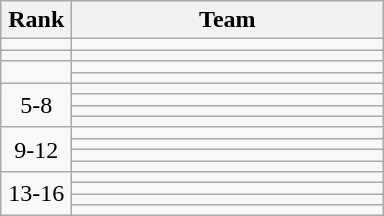<table class="wikitable" style="text-align: center;">
<tr>
<th width=40>Rank</th>
<th width=200>Team</th>
</tr>
<tr>
<td></td>
<td align=left></td>
</tr>
<tr>
<td></td>
<td align=left></td>
</tr>
<tr>
<td rowspan=2></td>
<td align=left></td>
</tr>
<tr>
<td align=left></td>
</tr>
<tr>
<td rowspan=4>5-8</td>
<td align=left></td>
</tr>
<tr>
<td align=left></td>
</tr>
<tr>
<td align=left></td>
</tr>
<tr>
<td align=left></td>
</tr>
<tr>
<td rowspan=4>9-12</td>
<td align=left></td>
</tr>
<tr>
<td align=left></td>
</tr>
<tr>
<td align=left></td>
</tr>
<tr>
<td align=left></td>
</tr>
<tr>
<td rowspan=4>13-16</td>
<td align=left></td>
</tr>
<tr>
<td align=left></td>
</tr>
<tr>
<td align=left></td>
</tr>
<tr>
<td align=left></td>
</tr>
</table>
